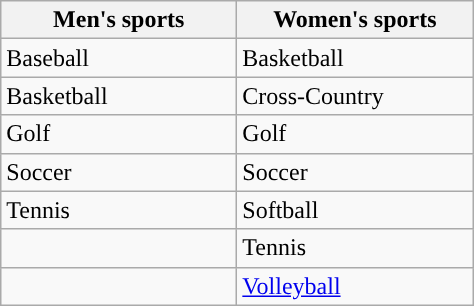<table class="wikitable"; style= "text-align: ">
<tr>
<th width=150px>Men's sports</th>
<th width=150px>Women's sports</th>
</tr>
<tr>
<td>Baseball</td>
<td>Basketball</td>
</tr>
<tr>
<td>Basketball</td>
<td>Cross-Country</td>
</tr>
<tr>
<td>Golf</td>
<td>Golf</td>
</tr>
<tr>
<td>Soccer</td>
<td>Soccer</td>
</tr>
<tr>
<td>Tennis</td>
<td>Softball</td>
</tr>
<tr>
<td></td>
<td>Tennis</td>
</tr>
<tr>
<td></td>
<td><a href='#'>Volleyball</a></td>
</tr>
</table>
